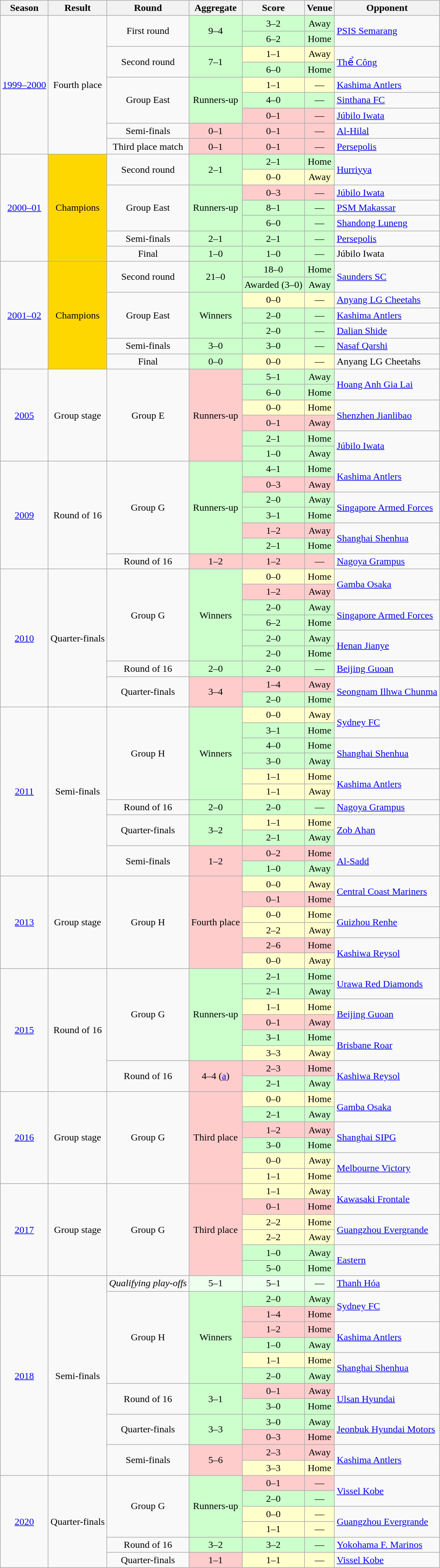<table class="wikitable sticky-table-row1" style="text-align:center">
<tr>
<th>Season</th>
<th>Result</th>
<th>Round</th>
<th>Aggregate</th>
<th>Score</th>
<th>Venue</th>
<th>Opponent</th>
</tr>
<tr>
<td rowspan="9"><a href='#'>1999–2000</a></td>
<td rowspan="9">Fourth place</td>
<td rowspan="2">First round</td>
<td rowspan="2" style="background:#cfc">9–4</td>
<td style="background:#cfc">3–2</td>
<td style="background:#cfc">Away</td>
<td rowspan="2" align="left"> <a href='#'>PSIS Semarang</a></td>
</tr>
<tr>
<td style="background:#cfc">6–2</td>
<td style="background:#cfc">Home</td>
</tr>
<tr>
<td rowspan="2">Second round</td>
<td rowspan="2" style="background:#cfc">7–1</td>
<td style="background:#ffc">1–1</td>
<td style="background:#ffc">Away</td>
<td rowspan="2" align="left"> <a href='#'>Thể Công</a></td>
</tr>
<tr>
<td style="background:#cfc">6–0</td>
<td style="background:#cfc">Home</td>
</tr>
<tr>
<td rowspan="3">Group East</td>
<td rowspan="3" style="background:#cfc">Runners-up</td>
<td style="background:#ffc">1–1</td>
<td style="background:#ffc">—</td>
<td align="left"> <a href='#'>Kashima Antlers</a></td>
</tr>
<tr>
<td style="background:#cfc">4–0</td>
<td style="background:#cfc">—</td>
<td align="left"> <a href='#'>Sinthana FC</a></td>
</tr>
<tr>
<td style="background:#fcc">0–1</td>
<td style="background:#fcc">—</td>
<td align="left"> <a href='#'>Júbilo Iwata</a></td>
</tr>
<tr>
<td>Semi-finals</td>
<td style="background:#fcc">0–1</td>
<td style="background:#fcc">0–1</td>
<td style="background:#fcc">—</td>
<td align="left"> <a href='#'>Al-Hilal</a></td>
</tr>
<tr>
<td>Third place match</td>
<td style="background:#fcc">0–1</td>
<td style="background:#fcc">0–1</td>
<td style="background:#fcc">—</td>
<td align="left"> <a href='#'>Persepolis</a></td>
</tr>
<tr>
<td rowspan="7"><a href='#'>2000–01</a></td>
<td rowspan="7" style="background:gold">Champions</td>
<td rowspan="2">Second round</td>
<td rowspan="2" style="background:#cfc">2–1</td>
<td style="background:#cfc">2–1</td>
<td style="background:#cfc">Home</td>
<td rowspan="2" align="left"> <a href='#'>Hurriyya</a></td>
</tr>
<tr>
<td style="background:#ffc">0–0</td>
<td style="background:#ffc">Away</td>
</tr>
<tr>
<td rowspan="3">Group East</td>
<td rowspan="3" style="background:#cfc">Runners-up</td>
<td style="background:#fcc">0–3</td>
<td style="background:#fcc">—</td>
<td align="left"> <a href='#'>Júbilo Iwata</a></td>
</tr>
<tr>
<td style="background:#cfc">8–1</td>
<td style="background:#cfc">—</td>
<td align="left"> <a href='#'>PSM Makassar</a></td>
</tr>
<tr>
<td style="background:#cfc">6–0</td>
<td style="background:#cfc">—</td>
<td align="left"> <a href='#'>Shandong Luneng</a></td>
</tr>
<tr>
<td>Semi-finals</td>
<td style="background:#cfc">2–1</td>
<td style="background:#cfc">2–1</td>
<td style="background:#cfc">—</td>
<td align="left"> <a href='#'>Persepolis</a></td>
</tr>
<tr>
<td>Final</td>
<td style="background:#cfc">1–0</td>
<td style="background:#cfc">1–0</td>
<td style="background:#cfc">—</td>
<td align="left"> Júbilo Iwata</td>
</tr>
<tr>
<td rowspan="7"><a href='#'>2001–02</a></td>
<td rowspan="7" style="background:gold">Champions</td>
<td rowspan="2">Second round</td>
<td rowspan="2" style="background:#cfc">21–0</td>
<td style="background:#cfc">18–0</td>
<td style="background:#cfc">Home</td>
<td rowspan="2" align="left"> <a href='#'>Saunders SC</a></td>
</tr>
<tr>
<td style="background:#cfc">Awarded (3–0)</td>
<td style="background:#cfc">Away</td>
</tr>
<tr>
<td rowspan="3">Group East</td>
<td rowspan="3" style="background:#cfc">Winners</td>
<td style="background:#ffc">0–0</td>
<td style="background:#ffc">—</td>
<td align="left"> <a href='#'>Anyang LG Cheetahs</a></td>
</tr>
<tr>
<td style="background:#cfc">2–0</td>
<td style="background:#cfc">—</td>
<td align="left"> <a href='#'>Kashima Antlers</a></td>
</tr>
<tr>
<td style="background:#cfc">2–0</td>
<td style="background:#cfc">—</td>
<td align="left"> <a href='#'>Dalian Shide</a></td>
</tr>
<tr>
<td>Semi-finals</td>
<td style="background:#cfc">3–0</td>
<td style="background:#cfc">3–0</td>
<td style="background:#cfc">—</td>
<td align="left"> <a href='#'>Nasaf Qarshi</a></td>
</tr>
<tr>
<td>Final</td>
<td style="background:#cfc">0–0 </td>
<td style="background:#ffc">0–0 </td>
<td style="background:#ffc">—</td>
<td align="left"> Anyang LG Cheetahs</td>
</tr>
<tr>
<td rowspan="6"><a href='#'>2005</a></td>
<td rowspan="6">Group stage</td>
<td rowspan="6">Group E</td>
<td rowspan="6" style="background:#fcc">Runners-up</td>
<td style="background:#cfc">5–1</td>
<td style="background:#cfc">Away</td>
<td rowspan="2" align="left"> <a href='#'>Hoang Anh Gia Lai</a></td>
</tr>
<tr>
<td style="background:#cfc">6–0</td>
<td style="background:#cfc">Home</td>
</tr>
<tr>
<td style="background:#ffc">0–0</td>
<td style="background:#ffc">Home</td>
<td rowspan="2" align="left"> <a href='#'>Shenzhen Jianlibao</a></td>
</tr>
<tr>
<td style="background:#fcc">0–1</td>
<td style="background:#fcc">Away</td>
</tr>
<tr>
<td style="background:#cfc">2–1</td>
<td style="background:#cfc">Home</td>
<td rowspan="2" align="left"> <a href='#'>Júbilo Iwata</a></td>
</tr>
<tr>
<td style="background:#cfc">1–0</td>
<td style="background:#cfc">Away</td>
</tr>
<tr>
<td rowspan="7"><a href='#'>2009</a></td>
<td rowspan="7">Round of 16</td>
<td rowspan="6">Group G</td>
<td rowspan="6" style="background:#cfc">Runners-up</td>
<td style="background:#cfc">4–1</td>
<td style="background:#cfc">Home</td>
<td rowspan="2" align="left"> <a href='#'>Kashima Antlers</a></td>
</tr>
<tr>
<td style="background:#fcc">0–3</td>
<td style="background:#fcc">Away</td>
</tr>
<tr>
<td style="background:#cfc">2–0</td>
<td style="background:#cfc">Away</td>
<td rowspan="2" align="left"> <a href='#'>Singapore Armed Forces</a></td>
</tr>
<tr>
<td style="background:#cfc">3–1</td>
<td style="background:#cfc">Home</td>
</tr>
<tr>
<td style="background:#fcc">1–2</td>
<td style="background:#fcc">Away</td>
<td rowspan="2" align="left"> <a href='#'>Shanghai Shenhua</a></td>
</tr>
<tr>
<td style="background:#cfc">2–1</td>
<td style="background:#cfc">Home</td>
</tr>
<tr>
<td>Round of 16</td>
<td style="background:#fcc">1–2</td>
<td style="background:#fcc">1–2</td>
<td style="background:#fcc">—</td>
<td align="left"> <a href='#'>Nagoya Grampus</a></td>
</tr>
<tr>
<td rowspan="9"><a href='#'>2010</a></td>
<td rowspan="9">Quarter-finals</td>
<td rowspan="6">Group G</td>
<td rowspan="6" style="background:#cfc">Winners</td>
<td style="background:#ffc">0–0</td>
<td style="background:#ffc">Home</td>
<td rowspan="2" align="left"> <a href='#'>Gamba Osaka</a></td>
</tr>
<tr>
<td style="background:#fcc">1–2</td>
<td style="background:#fcc">Away</td>
</tr>
<tr>
<td style="background:#cfc">2–0</td>
<td style="background:#cfc">Away</td>
<td rowspan="2" align="left"> <a href='#'>Singapore Armed Forces</a></td>
</tr>
<tr>
<td style="background:#cfc">6–2</td>
<td style="background:#cfc">Home</td>
</tr>
<tr>
<td style="background:#cfc">2–0</td>
<td style="background:#cfc">Away</td>
<td rowspan="2" align="left"> <a href='#'>Henan Jianye</a></td>
</tr>
<tr>
<td style="background:#cfc">2–0</td>
<td style="background:#cfc">Home</td>
</tr>
<tr>
<td>Round of 16</td>
<td style="background:#cfc">2–0</td>
<td style="background:#cfc">2–0</td>
<td style="background:#cfc">—</td>
<td align="left"> <a href='#'>Beijing Guoan</a></td>
</tr>
<tr>
<td rowspan="2">Quarter-finals</td>
<td rowspan="2" style="background:#fcc">3–4</td>
<td style="background:#fcc">1–4</td>
<td style="background:#fcc">Away</td>
<td rowspan="2" align="left"> <a href='#'>Seongnam Ilhwa Chunma</a></td>
</tr>
<tr>
<td style="background:#cfc">2–0</td>
<td style="background:#cfc">Home</td>
</tr>
<tr>
<td rowspan="11"><a href='#'>2011</a></td>
<td rowspan="11">Semi-finals</td>
<td rowspan="6">Group H</td>
<td rowspan="6" style="background:#cfc">Winners</td>
<td style="background:#ffc">0–0</td>
<td style="background:#ffc">Away</td>
<td rowspan="2" align="left"> <a href='#'>Sydney FC</a></td>
</tr>
<tr>
<td style="background:#cfc">3–1</td>
<td style="background:#cfc">Home</td>
</tr>
<tr>
<td style="background:#cfc">4–0</td>
<td style="background:#cfc">Home</td>
<td rowspan="2" align="left"> <a href='#'>Shanghai Shenhua</a></td>
</tr>
<tr>
<td style="background:#cfc">3–0</td>
<td style="background:#cfc">Away</td>
</tr>
<tr>
<td style="background:#ffc">1–1</td>
<td style="background:#ffc">Home</td>
<td rowspan="2" align="left"> <a href='#'>Kashima Antlers</a></td>
</tr>
<tr>
<td style="background:#ffc">1–1</td>
<td style="background:#ffc">Away</td>
</tr>
<tr>
<td>Round of 16</td>
<td style="background:#cfc">2–0</td>
<td style="background:#cfc">2–0</td>
<td style="background:#cfc">—</td>
<td align="left"> <a href='#'>Nagoya Grampus</a></td>
</tr>
<tr>
<td rowspan="2">Quarter-finals</td>
<td rowspan="2" style="background:#cfc">3–2</td>
<td style="background:#ffc">1–1</td>
<td style="background:#ffc">Home</td>
<td rowspan="2" align="left"> <a href='#'>Zob Ahan</a></td>
</tr>
<tr>
<td style="background:#cfc">2–1 </td>
<td style="background:#cfc">Away</td>
</tr>
<tr>
<td rowspan="2">Semi-finals</td>
<td rowspan="2" style="background:#fcc">1–2</td>
<td style="background:#fcc">0–2</td>
<td style="background:#fcc">Home</td>
<td rowspan="2" align="left"> <a href='#'>Al-Sadd</a></td>
</tr>
<tr>
<td style="background:#cfc">1–0</td>
<td style="background:#cfc">Away</td>
</tr>
<tr>
<td rowspan="6"><a href='#'>2013</a></td>
<td rowspan="6">Group stage</td>
<td rowspan="6">Group H</td>
<td rowspan="6" style="background:#fcc">Fourth place</td>
<td style="background:#ffc">0–0</td>
<td style="background:#ffc">Away</td>
<td rowspan="2" align="left"> <a href='#'>Central Coast Mariners</a></td>
</tr>
<tr>
<td style="background:#fcc">0–1</td>
<td style="background:#fcc">Home</td>
</tr>
<tr>
<td style="background:#ffc">0–0</td>
<td style="background:#ffc">Home</td>
<td rowspan="2" align="left"> <a href='#'>Guizhou Renhe</a></td>
</tr>
<tr>
<td style="background:#ffc">2–2</td>
<td style="background:#ffc">Away</td>
</tr>
<tr>
<td style="background:#fcc">2–6</td>
<td style="background:#fcc">Home</td>
<td rowspan="2" align="left"> <a href='#'>Kashiwa Reysol</a></td>
</tr>
<tr>
<td style="background:#ffc">0–0</td>
<td style="background:#ffc">Away</td>
</tr>
<tr>
<td rowspan="8"><a href='#'>2015</a></td>
<td rowspan="8">Round of 16</td>
<td rowspan="6">Group G</td>
<td rowspan="6" style="background:#cfc">Runners-up</td>
<td style="background:#cfc">2–1</td>
<td style="background:#cfc">Home</td>
<td rowspan="2" align="left"> <a href='#'>Urawa Red Diamonds</a></td>
</tr>
<tr>
<td style="background:#cfc">2–1</td>
<td style="background:#cfc">Away</td>
</tr>
<tr>
<td style="background:#ffc">1–1</td>
<td style="background:#ffc">Home</td>
<td rowspan="2" align="left"> <a href='#'>Beijing Guoan</a></td>
</tr>
<tr>
<td style="background:#fcc">0–1</td>
<td style="background:#fcc">Away</td>
</tr>
<tr>
<td style="background:#cfc">3–1</td>
<td style="background:#cfc">Home</td>
<td rowspan="2" align="left"> <a href='#'>Brisbane Roar</a></td>
</tr>
<tr>
<td style="background:#ffc">3–3</td>
<td style="background:#ffc">Away</td>
</tr>
<tr>
<td rowspan="2">Round of 16</td>
<td rowspan="2" style="background:#fcc">4–4 (<a href='#'>a</a>)</td>
<td style="background:#fcc">2–3</td>
<td style="background:#fcc">Home</td>
<td rowspan="2" align="left"> <a href='#'>Kashiwa Reysol</a></td>
</tr>
<tr>
<td style="background:#cfc">2–1</td>
<td style="background:#cfc">Away</td>
</tr>
<tr>
<td rowspan="6"><a href='#'>2016</a></td>
<td rowspan="6">Group stage</td>
<td rowspan="6">Group G</td>
<td rowspan="6" style="background:#fcc">Third place</td>
<td style="background:#ffc">0–0</td>
<td style="background:#ffc">Home</td>
<td rowspan="2" align="left"> <a href='#'>Gamba Osaka</a></td>
</tr>
<tr>
<td style="background:#cfc">2–1</td>
<td style="background:#cfc">Away</td>
</tr>
<tr>
<td style="background:#fcc">1–2</td>
<td style="background:#fcc">Away</td>
<td rowspan="2" align="left"> <a href='#'>Shanghai SIPG</a></td>
</tr>
<tr>
<td style="background:#cfc">3–0</td>
<td style="background:#cfc">Home</td>
</tr>
<tr>
<td style="background:#ffc">0–0</td>
<td style="background:#ffc">Away</td>
<td rowspan="2" align="left"> <a href='#'>Melbourne Victory</a></td>
</tr>
<tr>
<td style="background:#ffc">1–1</td>
<td style="background:#ffc">Home</td>
</tr>
<tr>
<td rowspan="6"><a href='#'>2017</a></td>
<td rowspan="6">Group stage</td>
<td rowspan="6">Group G</td>
<td rowspan="6" style="background:#fcc">Third place</td>
<td style="background:#ffc">1–1</td>
<td style="background:#ffc">Away</td>
<td rowspan="2" align="left"> <a href='#'>Kawasaki Frontale</a></td>
</tr>
<tr>
<td style="background:#fcc">0–1</td>
<td style="background:#fcc">Home</td>
</tr>
<tr>
<td style="background:#ffc">2–2</td>
<td style="background:#ffc">Home</td>
<td rowspan="2" align="left"> <a href='#'>Guangzhou Evergrande</a></td>
</tr>
<tr>
<td style="background:#ffc">2–2</td>
<td style="background:#ffc">Away</td>
</tr>
<tr>
<td style="background:#cfc">1–0</td>
<td style="background:#cfc">Away</td>
<td rowspan="2" align="left"> <a href='#'>Eastern</a></td>
</tr>
<tr>
<td style="background:#cfc">5–0</td>
<td style="background:#cfc">Home</td>
</tr>
<tr>
<td rowspan="13"><a href='#'>2018</a></td>
<td rowspan="13">Semi-finals</td>
<td><em>Qualifying play-offs</em></td>
<td style="background:#efe">5–1</td>
<td style="background:#efe">5–1</td>
<td style="background:#efe">—</td>
<td align="left"> <a href='#'>Thanh Hóa</a></td>
</tr>
<tr>
<td rowspan="6">Group H</td>
<td rowspan="6" style="background:#cfc">Winners</td>
<td style="background:#cfc">2–0</td>
<td style="background:#cfc">Away</td>
<td rowspan="2" align="left"> <a href='#'>Sydney FC</a></td>
</tr>
<tr>
<td style="background:#fcc">1–4</td>
<td style="background:#fcc">Home</td>
</tr>
<tr>
<td style="background:#fcc">1–2</td>
<td style="background:#fcc">Home</td>
<td rowspan="2" align="left"> <a href='#'>Kashima Antlers</a></td>
</tr>
<tr>
<td style="background:#cfc">1–0</td>
<td style="background:#cfc">Away</td>
</tr>
<tr>
<td style="background:#ffc">1–1</td>
<td style="background:#ffc">Home</td>
<td rowspan="2" align="left"> <a href='#'>Shanghai Shenhua</a></td>
</tr>
<tr>
<td style="background:#cfc">2–0</td>
<td style="background:#cfc">Away</td>
</tr>
<tr>
<td rowspan="2">Round of 16</td>
<td rowspan="2" style="background:#cfc">3–1</td>
<td style="background:#fcc">0–1</td>
<td style="background:#fcc">Away</td>
<td rowspan="2" align="left"> <a href='#'>Ulsan Hyundai</a></td>
</tr>
<tr>
<td style="background:#cfc">3–0</td>
<td style="background:#cfc">Home</td>
</tr>
<tr>
<td rowspan="2">Quarter-finals</td>
<td rowspan="2" style="background:#cfc">3–3 </td>
<td style="background:#cfc">3–0</td>
<td style="background:#cfc">Away</td>
<td rowspan="2" align="left"> <a href='#'>Jeonbuk Hyundai Motors</a></td>
</tr>
<tr>
<td style="background:#fcc">0–3 </td>
<td style="background:#fcc">Home</td>
</tr>
<tr>
<td rowspan="2">Semi-finals</td>
<td rowspan="2" style="background:#fcc">5–6</td>
<td style="background:#fcc">2–3</td>
<td style="background:#fcc">Away</td>
<td rowspan="2" align="left"> <a href='#'>Kashima Antlers</a></td>
</tr>
<tr>
<td style="background:#ffc">3–3</td>
<td style="background:#ffc">Home</td>
</tr>
<tr>
<td rowspan="6"><a href='#'>2020</a></td>
<td rowspan="6">Quarter-finals</td>
<td rowspan="4">Group G</td>
<td rowspan="4" style="background:#cfc">Runners-up</td>
<td style="background:#fcc">0–1</td>
<td style="background:#fcc">—</td>
<td rowspan="2" align="left"> <a href='#'>Vissel Kobe</a></td>
</tr>
<tr>
<td style="background:#cfc">2–0</td>
<td style="background:#cfc">—</td>
</tr>
<tr>
<td style="background:#ffc">0–0</td>
<td style="background:#ffc">—</td>
<td rowspan="2" align="left"> <a href='#'>Guangzhou Evergrande</a></td>
</tr>
<tr>
<td style="background:#ffc">1–1</td>
<td style="background:#ffc">—</td>
</tr>
<tr>
<td>Round of 16</td>
<td style="background:#cfc">3–2</td>
<td style="background:#cfc">3–2</td>
<td style="background:#cfc">—</td>
<td align="left"> <a href='#'>Yokohama F. Marinos</a></td>
</tr>
<tr>
<td>Quarter-finals</td>
<td style="background:#fcc">1–1 </td>
<td style="background:#ffc">1–1 </td>
<td style="background:#ffc">—</td>
<td align="left"> <a href='#'>Vissel Kobe</a></td>
</tr>
</table>
